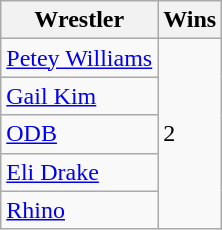<table class="wikitable sortable">
<tr>
<th>Wrestler</th>
<th>Wins</th>
</tr>
<tr>
<td><a href='#'>Petey Williams</a></td>
<td rowspan="5">2</td>
</tr>
<tr>
<td><a href='#'>Gail Kim</a></td>
</tr>
<tr>
<td><a href='#'>ODB</a></td>
</tr>
<tr>
<td><a href='#'>Eli Drake</a></td>
</tr>
<tr>
<td><a href='#'>Rhino</a></td>
</tr>
</table>
